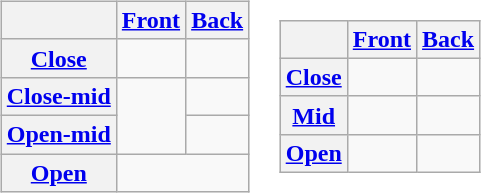<table>
<tr>
<td><br><table class="wikitable" style="text-align:center">
<tr>
<th></th>
<th><a href='#'>Front</a></th>
<th><a href='#'>Back</a></th>
</tr>
<tr>
<th><a href='#'>Close</a></th>
<td></td>
<td></td>
</tr>
<tr>
<th><a href='#'>Close-mid</a></th>
<td rowspan=2></td>
<td></td>
</tr>
<tr>
<th><a href='#'>Open-mid</a></th>
<td></td>
</tr>
<tr>
<th><a href='#'>Open</a></th>
<td colspan=2></td>
</tr>
</table>
</td>
<td><br><table class="wikitable" style="text-align:center">
<tr>
<th></th>
<th><a href='#'>Front</a></th>
<th><a href='#'>Back</a></th>
</tr>
<tr>
<th><a href='#'>Close</a></th>
<td></td>
<td></td>
</tr>
<tr>
<th><a href='#'>Mid</a></th>
<td></td>
<td></td>
</tr>
<tr>
<th><a href='#'>Open</a></th>
<td></td>
<td></td>
</tr>
</table>
</td>
</tr>
</table>
